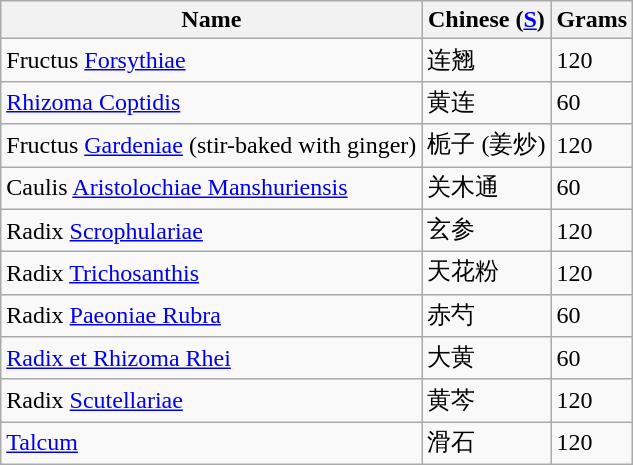<table class="wikitable sortable">
<tr>
<th>Name</th>
<th>Chinese (<a href='#'>S</a>)</th>
<th>Grams</th>
</tr>
<tr>
<td>Fructus <a href='#'>Forsythiae</a></td>
<td>连翘</td>
<td>120</td>
</tr>
<tr>
<td><a href='#'>Rhizoma Coptidis</a></td>
<td>黄连</td>
<td>60</td>
</tr>
<tr>
<td>Fructus <a href='#'>Gardeniae</a> (stir-baked with ginger)</td>
<td>栀子 (姜炒)</td>
<td>120</td>
</tr>
<tr>
<td>Caulis <a href='#'>Aristolochiae Manshuriensis</a></td>
<td>关木通</td>
<td>60</td>
</tr>
<tr>
<td>Radix <a href='#'>Scrophulariae</a></td>
<td>玄参</td>
<td>120</td>
</tr>
<tr>
<td>Radix <a href='#'>Trichosanthis</a></td>
<td>天花粉</td>
<td>120</td>
</tr>
<tr>
<td>Radix <a href='#'>Paeoniae Rubra</a></td>
<td>赤芍</td>
<td>60</td>
</tr>
<tr>
<td><a href='#'>Radix et Rhizoma Rhei</a></td>
<td>大黄</td>
<td>60</td>
</tr>
<tr>
<td>Radix <a href='#'>Scutellariae</a></td>
<td>黄芩</td>
<td>120</td>
</tr>
<tr>
<td><a href='#'>Talcum</a></td>
<td>滑石</td>
<td>120</td>
</tr>
</table>
